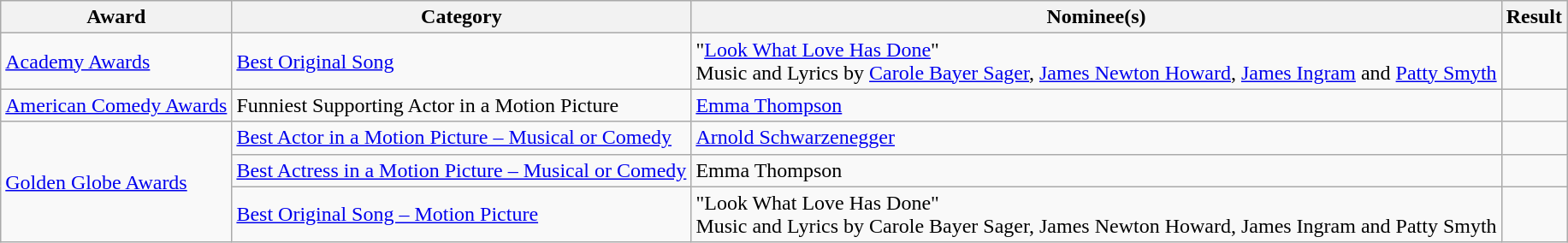<table class="wikitable plainrowheaders">
<tr>
<th>Award</th>
<th>Category</th>
<th>Nominee(s)</th>
<th>Result</th>
</tr>
<tr>
<td><a href='#'>Academy Awards</a></td>
<td><a href='#'>Best Original Song</a></td>
<td>"<a href='#'>Look What Love Has Done</a>" <br> Music and Lyrics by <a href='#'>Carole Bayer Sager</a>, <a href='#'>James Newton Howard</a>, <a href='#'>James Ingram</a> and <a href='#'>Patty Smyth</a></td>
<td></td>
</tr>
<tr>
<td><a href='#'>American Comedy Awards</a></td>
<td>Funniest Supporting Actor in a Motion Picture</td>
<td><a href='#'>Emma Thompson</a></td>
<td></td>
</tr>
<tr>
<td rowspan="3"><a href='#'>Golden Globe Awards</a></td>
<td><a href='#'>Best Actor in a Motion Picture – Musical or Comedy</a></td>
<td><a href='#'>Arnold Schwarzenegger</a></td>
<td></td>
</tr>
<tr>
<td><a href='#'>Best Actress in a Motion Picture – Musical or Comedy</a></td>
<td>Emma Thompson</td>
<td></td>
</tr>
<tr>
<td><a href='#'>Best Original Song – Motion Picture</a></td>
<td>"Look What Love Has Done" <br> Music and Lyrics by Carole Bayer Sager, James Newton Howard, James Ingram and Patty Smyth</td>
<td></td>
</tr>
</table>
